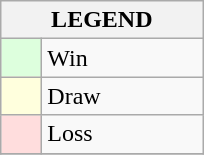<table class="wikitable" border="1">
<tr>
<th colspan="2">LEGEND</th>
</tr>
<tr>
<td style="background:#ddffdd;" width=20> </td>
<td width=100>Win</td>
</tr>
<tr>
<td style="background:#ffffdd"  width=20> </td>
<td width=100>Draw</td>
</tr>
<tr>
<td style="background:#ffdddd;" width=20> </td>
<td width=100>Loss</td>
</tr>
<tr>
</tr>
</table>
